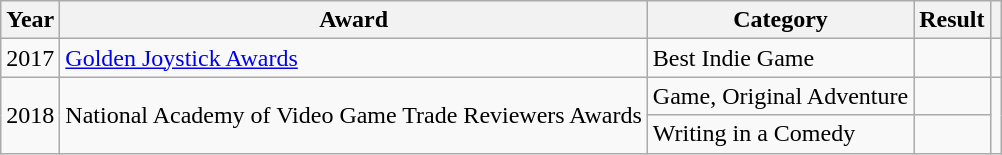<table class="wikitable sortable">
<tr>
<th>Year</th>
<th>Award</th>
<th>Category</th>
<th>Result</th>
<th></th>
</tr>
<tr>
<td style="text-align:center;" rowspan="1">2017</td>
<td rowspan="1"><a href='#'>Golden Joystick Awards</a></td>
<td>Best Indie Game</td>
<td></td>
<td rowspan="1" style="text-align:center;"></td>
</tr>
<tr>
<td style="text-align:center;" rowspan="2">2018</td>
<td rowspan="2">National Academy of Video Game Trade Reviewers Awards</td>
<td>Game, Original Adventure</td>
<td></td>
<td rowspan="2" style="text-align:center;"></td>
</tr>
<tr>
<td>Writing in a Comedy</td>
<td></td>
</tr>
</table>
